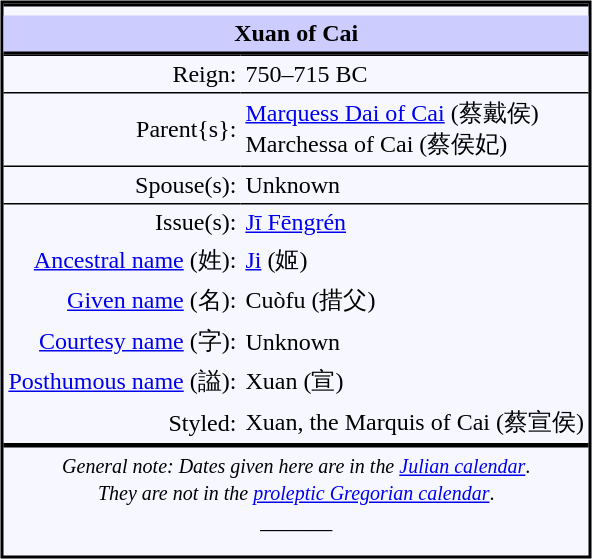<table cellpadding=3px cellspacing=0px bgcolor=#f7f8ff style="float:right; border:2px solid; margin:5px">
<tr>
<td colspan=2 align=center style="border-top:2px solid"></td>
</tr>
<tr>
<th align=center style="background:#ccf; border-bottom:2px solid" colspan=2>Xuan of Cai</th>
</tr>
<tr>
<td align=right style="border-top:1px solid">Reign:</td>
<td style="border-top:1px solid">750–715 BC</td>
</tr>
<tr>
<td align=right style="border-top:1px solid">Parent{s}:</td>
<td style="border-top:1px solid"><a href='#'>Marquess Dai of Cai</a> (蔡戴侯) <br> Marchessa of Cai (蔡侯妃)</td>
</tr>
<tr>
<td align=right style="border-top:1px solid">Spouse(s):</td>
<td style="border-top:1px solid">Unknown</td>
</tr>
<tr>
<td align=right style="border-top:1px solid">Issue(s):</td>
<td style="border-top:1px solid"><a href='#'>Jī Fēngrén</a></td>
</tr>
<tr>
<td align="right"><a href='#'>Ancestral name</a> (姓):</td>
<td><a href='#'>Ji</a> (姬)</td>
</tr>
<tr>
<td align="right"><a href='#'>Given name</a> (名):</td>
<td>Cuòfu (措父)</td>
</tr>
<tr>
<td align="right"><a href='#'>Courtesy name</a> (字):</td>
<td>Unknown</td>
</tr>
<tr>
<td align="right" nowrap="nowrap"><a href='#'>Posthumous name</a> (謚):</td>
<td>Xuan (宣)</td>
</tr>
<tr>
<td align="right">Styled:</td>
<td>Xuan, the Marquis of Cai (蔡宣侯)</td>
</tr>
<tr>
<td colspan=2 align=center style="border-top:3px solid"><small><em>General note: Dates given here are in the <a href='#'>Julian calendar</a></em>.<br><em>They are not in the <a href='#'>proleptic Gregorian calendar</a></em>.</small></td>
</tr>
<tr>
<td colspan=2 align=center>———</td>
</tr>
<tr>
<td></td>
</tr>
<tr>
</tr>
</table>
